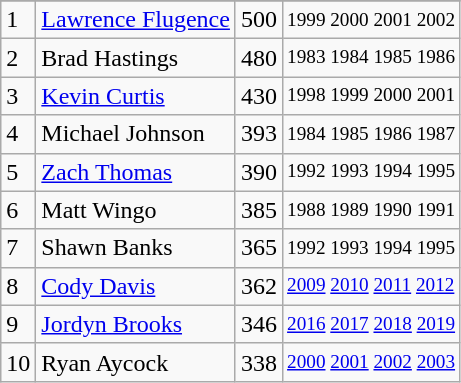<table class="wikitable">
<tr>
</tr>
<tr>
<td>1</td>
<td><a href='#'>Lawrence Flugence</a></td>
<td>500</td>
<td style="font-size:80%;">1999 2000 2001 2002</td>
</tr>
<tr>
<td>2</td>
<td>Brad Hastings</td>
<td>480</td>
<td style="font-size:80%;">1983 1984 1985 1986</td>
</tr>
<tr>
<td>3</td>
<td><a href='#'>Kevin Curtis</a></td>
<td>430</td>
<td style="font-size:80%;">1998 1999 2000 2001</td>
</tr>
<tr>
<td>4</td>
<td>Michael Johnson</td>
<td>393</td>
<td style="font-size:80%;">1984 1985 1986 1987</td>
</tr>
<tr>
<td>5</td>
<td><a href='#'>Zach Thomas</a></td>
<td>390</td>
<td style="font-size:80%;">1992 1993 1994 1995</td>
</tr>
<tr>
<td>6</td>
<td>Matt Wingo</td>
<td>385</td>
<td style="font-size:80%;">1988 1989 1990 1991</td>
</tr>
<tr>
<td>7</td>
<td>Shawn Banks</td>
<td>365</td>
<td style="font-size:80%;">1992 1993 1994 1995</td>
</tr>
<tr>
<td>8</td>
<td><a href='#'>Cody Davis</a></td>
<td>362</td>
<td style="font-size:80%;"><a href='#'>2009</a> <a href='#'>2010</a> <a href='#'>2011</a> <a href='#'>2012</a></td>
</tr>
<tr>
<td>9</td>
<td><a href='#'>Jordyn Brooks</a></td>
<td>346</td>
<td style="font-size:80%;"><a href='#'>2016</a> <a href='#'>2017</a> <a href='#'>2018</a> <a href='#'>2019</a></td>
</tr>
<tr>
<td>10</td>
<td>Ryan Aycock</td>
<td>338</td>
<td style="font-size:80%;"><a href='#'>2000</a> <a href='#'>2001</a> <a href='#'>2002</a> <a href='#'>2003</a></td>
</tr>
</table>
